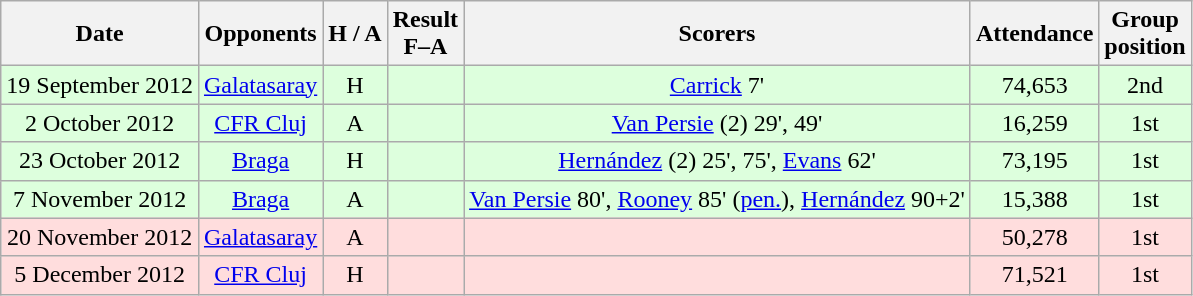<table class="wikitable" style="text-align:center">
<tr>
<th>Date</th>
<th>Opponents</th>
<th>H / A</th>
<th>Result<br>F–A</th>
<th>Scorers</th>
<th>Attendance</th>
<th>Group<br>position</th>
</tr>
<tr bgcolor="#ddffdd">
<td>19 September 2012</td>
<td><a href='#'>Galatasaray</a></td>
<td>H</td>
<td></td>
<td><a href='#'>Carrick</a> 7'</td>
<td>74,653</td>
<td>2nd</td>
</tr>
<tr bgcolor=#ddffdd>
<td>2 October 2012</td>
<td><a href='#'>CFR Cluj</a></td>
<td>A</td>
<td></td>
<td><a href='#'>Van Persie</a> (2) 29', 49'</td>
<td>16,259</td>
<td>1st</td>
</tr>
<tr bgcolor=#ddffdd>
<td>23 October 2012</td>
<td><a href='#'>Braga</a></td>
<td>H</td>
<td></td>
<td><a href='#'>Hernández</a> (2) 25', 75', <a href='#'>Evans</a> 62'</td>
<td>73,195</td>
<td>1st</td>
</tr>
<tr bgcolor=#ddffdd>
<td>7 November 2012</td>
<td><a href='#'>Braga</a></td>
<td>A</td>
<td></td>
<td><a href='#'>Van Persie</a> 80', <a href='#'>Rooney</a> 85' (<a href='#'>pen.</a>), <a href='#'>Hernández</a> 90+2'</td>
<td>15,388</td>
<td>1st</td>
</tr>
<tr bgcolor="#ffdddd">
<td>20 November 2012</td>
<td><a href='#'>Galatasaray</a></td>
<td>A</td>
<td></td>
<td></td>
<td>50,278</td>
<td>1st</td>
</tr>
<tr bgcolor="#ffdddd">
<td>5 December 2012</td>
<td><a href='#'>CFR Cluj</a></td>
<td>H</td>
<td></td>
<td></td>
<td>71,521</td>
<td>1st</td>
</tr>
</table>
